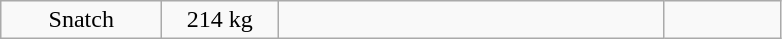<table class = "wikitable" style="text-align:center;">
<tr>
<td width=100>Snatch</td>
<td width=70>214 kg</td>
<td width=250 align=left></td>
<td width=70></td>
</tr>
</table>
